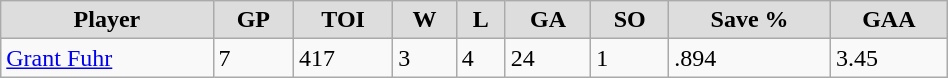<table class="wikitable" style="width:50%;">
<tr style="text-align:center; background:#ddd;">
<td><strong>Player</strong></td>
<td><strong>GP</strong></td>
<td><strong>TOI</strong></td>
<td><strong>W</strong></td>
<td><strong>L</strong></td>
<td><strong>GA</strong></td>
<td><strong>SO</strong></td>
<td><strong>Save %</strong></td>
<td><strong>GAA</strong></td>
</tr>
<tr>
<td><a href='#'>Grant Fuhr</a></td>
<td>7</td>
<td>417</td>
<td>3</td>
<td>4</td>
<td>24</td>
<td>1</td>
<td>.894</td>
<td>3.45</td>
</tr>
</table>
